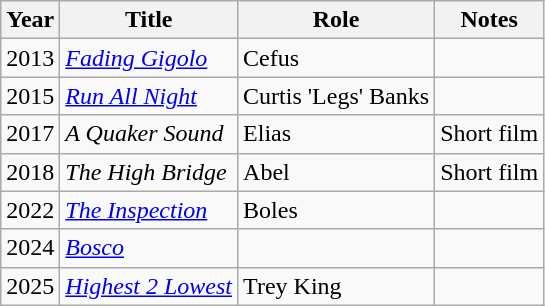<table class="wikitable sortable">
<tr>
<th>Year</th>
<th>Title</th>
<th>Role</th>
<th>Notes</th>
</tr>
<tr>
<td>2013</td>
<td><em><a href='#'>Fading Gigolo</a></em></td>
<td>Cefus</td>
<td></td>
</tr>
<tr>
<td>2015</td>
<td><em><a href='#'>Run All Night</a></em></td>
<td>Curtis 'Legs' Banks</td>
<td></td>
</tr>
<tr>
<td>2017</td>
<td><em>A Quaker Sound</em></td>
<td>Elias</td>
<td>Short film</td>
</tr>
<tr>
<td>2018</td>
<td><em>The High Bridge</em></td>
<td>Abel</td>
<td>Short film</td>
</tr>
<tr>
<td>2022</td>
<td><em><a href='#'>The Inspection</a></em></td>
<td>Boles</td>
<td></td>
</tr>
<tr>
<td>2024</td>
<td><em><a href='#'>Bosco</a></em></td>
<td></td>
<td></td>
</tr>
<tr>
<td>2025</td>
<td><a href='#'><em>Highest 2 Lowest</em></a></td>
<td>Trey King</td>
<td></td>
</tr>
</table>
